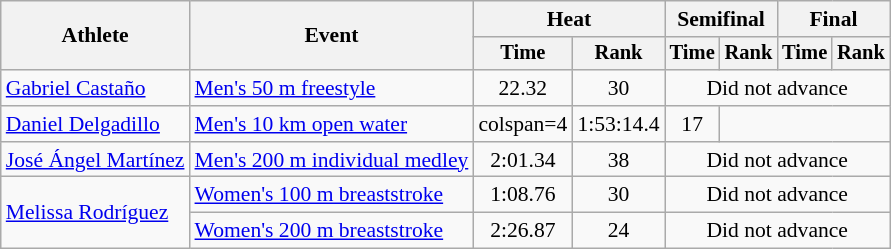<table class=wikitable style="font-size:90%">
<tr>
<th rowspan="2">Athlete</th>
<th rowspan="2">Event</th>
<th colspan="2">Heat</th>
<th colspan="2">Semifinal</th>
<th colspan="2">Final</th>
</tr>
<tr style="font-size:95%">
<th>Time</th>
<th>Rank</th>
<th>Time</th>
<th>Rank</th>
<th>Time</th>
<th>Rank</th>
</tr>
<tr align=center>
<td align=left><a href='#'>Gabriel Castaño</a></td>
<td align=left><a href='#'>Men's 50 m freestyle</a></td>
<td>22.32</td>
<td>30</td>
<td colspan="4">Did not advance</td>
</tr>
<tr align=center>
<td align=left><a href='#'>Daniel Delgadillo</a></td>
<td align=left><a href='#'>Men's 10 km open water</a></td>
<td>colspan=4 </td>
<td>1:53:14.4</td>
<td>17</td>
</tr>
<tr align=center>
<td align=left><a href='#'>José Ángel Martínez</a></td>
<td align=left><a href='#'>Men's 200 m individual medley</a></td>
<td>2:01.34</td>
<td>38</td>
<td colspan="4">Did not advance</td>
</tr>
<tr align=center>
<td align=left rowspan=2><a href='#'>Melissa Rodríguez</a></td>
<td align=left><a href='#'>Women's 100 m breaststroke</a></td>
<td>1:08.76</td>
<td>30</td>
<td colspan="4">Did not advance</td>
</tr>
<tr align=center>
<td align=left><a href='#'>Women's 200 m breaststroke</a></td>
<td>2:26.87</td>
<td>24</td>
<td colspan="4">Did not advance</td>
</tr>
</table>
